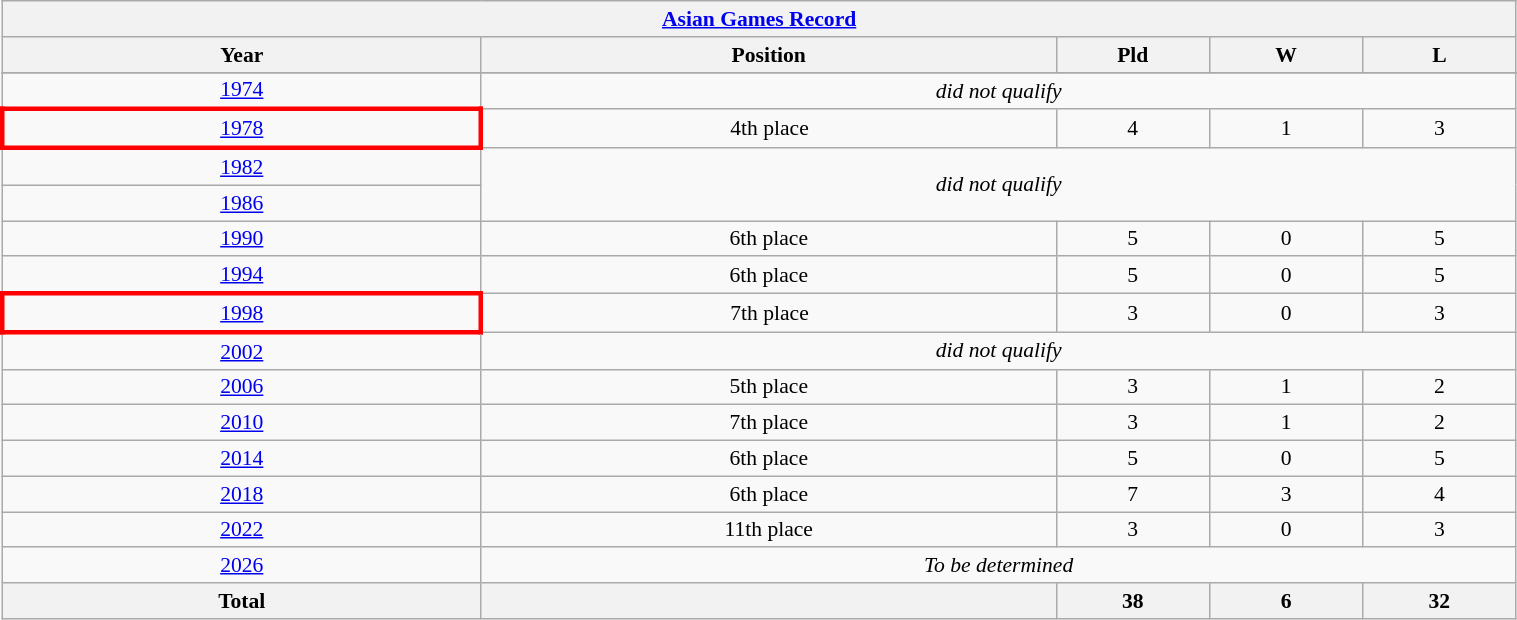<table class="wikitable collapsible autocollapse" width=80% style="text-align: center;font-size:90%;">
<tr>
<th colspan=9><a href='#'>Asian Games Record</a></th>
</tr>
<tr>
<th width=25%>Year</th>
<th width=30%>Position</th>
<th width=8%>Pld</th>
<th width=8%>W</th>
<th width=8%>L</th>
</tr>
<tr bgcolor="#cc9966">
</tr>
<tr>
<td> <a href='#'>1974</a></td>
<td colspan=4><em>did not qualify</em></td>
</tr>
<tr>
<td style="border: 3px solid red"> <a href='#'>1978</a></td>
<td>4th place</td>
<td>4</td>
<td>1</td>
<td>3</td>
</tr>
<tr>
<td> <a href='#'>1982</a></td>
<td rowspan=2 colspan=4><em>did not qualify</em></td>
</tr>
<tr>
<td> <a href='#'>1986</a></td>
</tr>
<tr>
<td> <a href='#'>1990</a></td>
<td>6th place</td>
<td>5</td>
<td>0</td>
<td>5</td>
</tr>
<tr>
<td> <a href='#'>1994</a></td>
<td>6th place</td>
<td>5</td>
<td>0</td>
<td>5</td>
</tr>
<tr>
<td style="border: 3px solid red"> <a href='#'>1998</a></td>
<td>7th place</td>
<td>3</td>
<td>0</td>
<td>3</td>
</tr>
<tr>
<td> <a href='#'>2002</a></td>
<td colspan=4><em>did not qualify</em></td>
</tr>
<tr>
<td> <a href='#'>2006</a></td>
<td>5th place</td>
<td>3</td>
<td>1</td>
<td>2</td>
</tr>
<tr>
<td> <a href='#'>2010</a></td>
<td>7th place</td>
<td>3</td>
<td>1</td>
<td>2</td>
</tr>
<tr>
<td> <a href='#'>2014</a></td>
<td>6th place</td>
<td>5</td>
<td>0</td>
<td>5</td>
</tr>
<tr>
<td> <a href='#'>2018</a></td>
<td>6th place</td>
<td>7</td>
<td>3</td>
<td>4</td>
</tr>
<tr>
<td> <a href='#'>2022</a></td>
<td>11th place</td>
<td>3</td>
<td>0</td>
<td>3</td>
</tr>
<tr>
<td> <a href='#'>2026</a></td>
<td colspan=4><em>To be determined</em></td>
</tr>
<tr>
<th><strong>Total</strong></th>
<th></th>
<th>38</th>
<th>6</th>
<th>32</th>
</tr>
</table>
